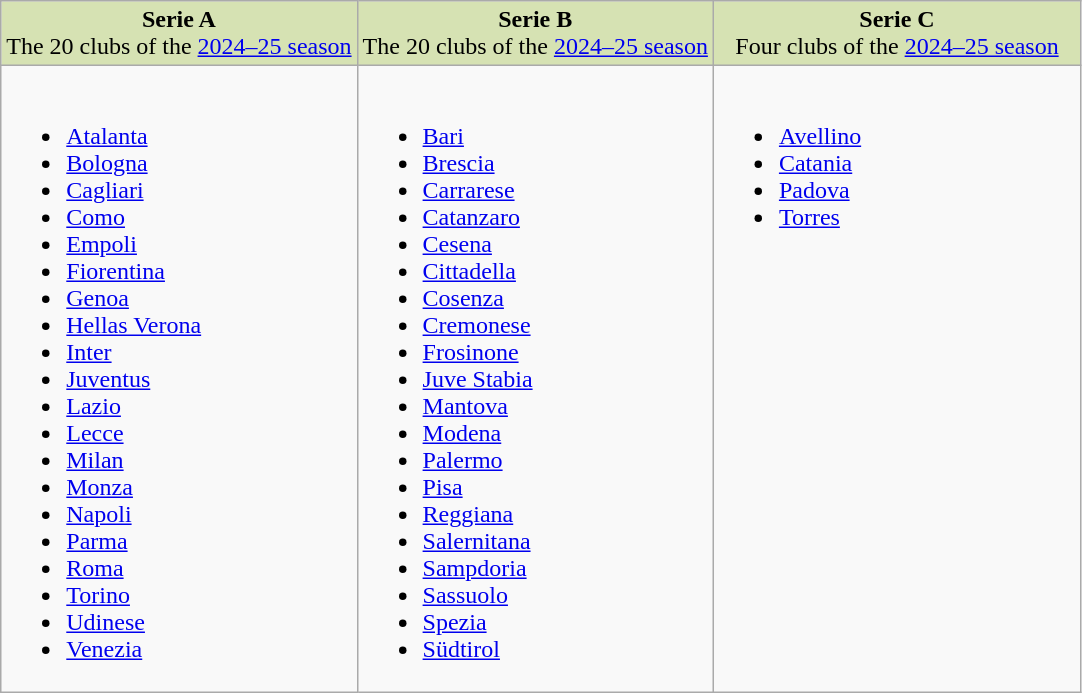<table class="wikitable">
<tr style="background:#D6E2B3; text-align:center; vertical-align:top;">
<td style="width:33%"><strong>Serie A</strong><br>The 20 clubs of the <a href='#'>2024–25 season</a></td>
<td style="width:33%"><strong>Serie B</strong><br>The 20 clubs of the <a href='#'>2024–25 season</a></td>
<td style="width:34%"><strong>Serie C</strong><br>Four clubs of the <a href='#'>2024–25 season</a></td>
</tr>
<tr style="vertical-align:top">
<td><br><ul><li><a href='#'>Atalanta</a></li><li><a href='#'>Bologna</a></li><li><a href='#'>Cagliari</a></li><li><a href='#'>Como</a></li><li><a href='#'>Empoli</a></li><li><a href='#'>Fiorentina</a></li><li><a href='#'>Genoa</a></li><li><a href='#'>Hellas Verona</a></li><li><a href='#'>Inter</a></li><li><a href='#'>Juventus</a></li><li><a href='#'>Lazio</a></li><li><a href='#'>Lecce</a></li><li><a href='#'>Milan</a></li><li><a href='#'>Monza</a></li><li><a href='#'>Napoli</a></li><li><a href='#'>Parma</a></li><li><a href='#'>Roma</a></li><li><a href='#'>Torino</a></li><li><a href='#'>Udinese</a></li><li><a href='#'>Venezia</a></li></ul></td>
<td><br><ul><li><a href='#'>Bari</a></li><li><a href='#'>Brescia</a></li><li><a href='#'>Carrarese</a></li><li><a href='#'>Catanzaro</a></li><li><a href='#'>Cesena</a></li><li><a href='#'>Cittadella</a></li><li><a href='#'>Cosenza</a></li><li><a href='#'>Cremonese</a></li><li><a href='#'>Frosinone</a></li><li><a href='#'>Juve Stabia</a></li><li><a href='#'>Mantova</a></li><li><a href='#'>Modena</a></li><li><a href='#'>Palermo</a></li><li><a href='#'>Pisa</a></li><li><a href='#'>Reggiana</a></li><li><a href='#'>Salernitana</a></li><li><a href='#'>Sampdoria</a></li><li><a href='#'>Sassuolo</a></li><li><a href='#'>Spezia</a></li><li><a href='#'>Südtirol</a></li></ul></td>
<td><br><ul><li><a href='#'>Avellino</a></li><li><a href='#'>Catania</a></li><li><a href='#'>Padova</a></li><li><a href='#'>Torres</a></li></ul></td>
</tr>
</table>
